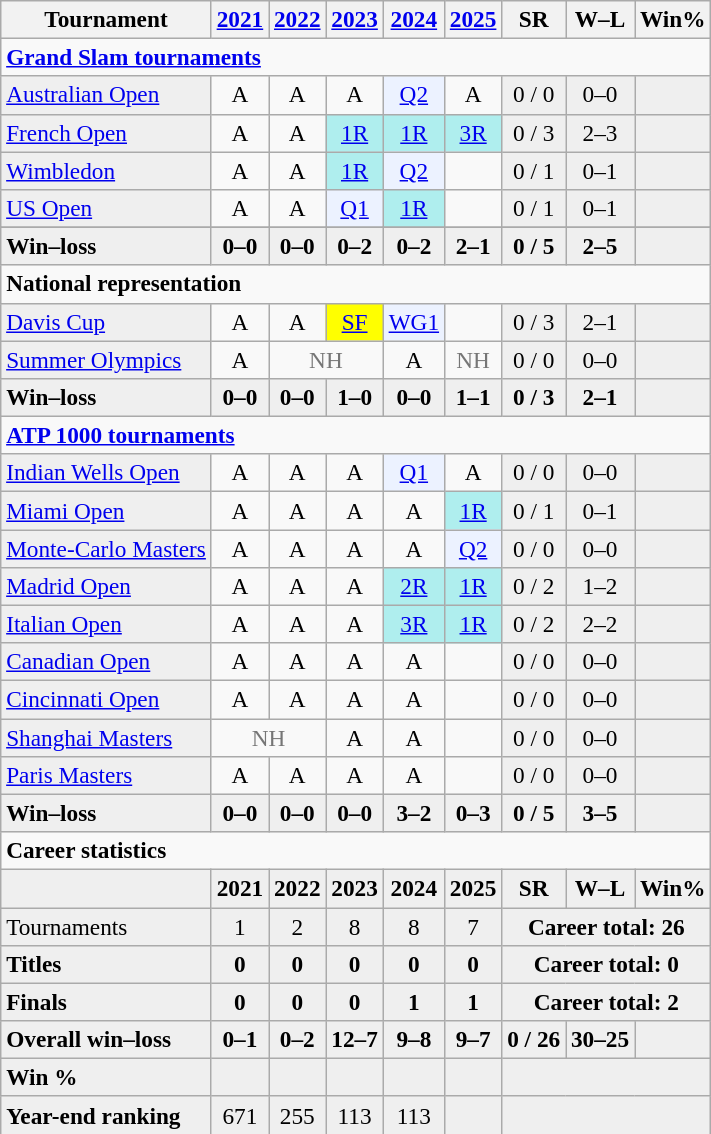<table class="wikitable nowrap" style=text-align:center;font-size:97%>
<tr>
<th>Tournament</th>
<th><a href='#'>2021</a></th>
<th><a href='#'>2022</a></th>
<th><a href='#'>2023</a></th>
<th><a href='#'>2024</a></th>
<th><a href='#'>2025</a></th>
<th>SR</th>
<th>W–L</th>
<th>Win%</th>
</tr>
<tr>
<td colspan="9" align="left"><strong><a href='#'>Grand Slam tournaments</a></strong></td>
</tr>
<tr>
<td bgcolor=#EFEFEF align=left><a href='#'>Australian Open</a></td>
<td>A</td>
<td>A</td>
<td>A</td>
<td style=background:#ecf2ff><a href='#'>Q2</a></td>
<td>A</td>
<td bgcolor=#EFEFEF>0 / 0</td>
<td bgcolor=#EFEFEF>0–0</td>
<td bgcolor=#EFEFEF></td>
</tr>
<tr>
<td bgcolor=#EFEFEF align=left><a href='#'>French Open</a></td>
<td>A</td>
<td>A</td>
<td style=background:#afeeee><a href='#'>1R</a></td>
<td style=background:#afeeee><a href='#'>1R</a></td>
<td style=background:#afeeee><a href='#'>3R</a></td>
<td bgcolor=#EFEFEF>0 / 3</td>
<td bgcolor=#EFEFEF>2–3</td>
<td bgcolor=#EFEFEF></td>
</tr>
<tr>
<td bgcolor=#EFEFEF align=left><a href='#'>Wimbledon</a></td>
<td>A</td>
<td>A</td>
<td style=background:#afeeee><a href='#'>1R</a></td>
<td style=background:#ecf2ff><a href='#'>Q2</a></td>
<td></td>
<td bgcolor=#EFEFEF>0 / 1</td>
<td bgcolor=#EFEFEF>0–1</td>
<td bgcolor=#EFEFEF></td>
</tr>
<tr>
<td bgcolor=#EFEFEF align=left><a href='#'>US Open</a></td>
<td>A</td>
<td>A</td>
<td style=background:#ecf2ff><a href='#'>Q1</a></td>
<td style=background:#afeeee><a href='#'>1R</a></td>
<td></td>
<td bgcolor=#EFEFEF>0 / 1</td>
<td bgcolor=#EFEFEF>0–1</td>
<td bgcolor=#EFEFEF></td>
</tr>
<tr>
</tr>
<tr style=background:#efefef;font-weight:bold>
<td style=text-align:left>Win–loss</td>
<td>0–0</td>
<td>0–0</td>
<td>0–2</td>
<td>0–2</td>
<td>2–1</td>
<td>0 / 5</td>
<td>2–5</td>
<td></td>
</tr>
<tr>
<td colspan="9" align="left"><strong>National representation</strong></td>
</tr>
<tr>
<td bgcolor=#EFEFEF align=left><a href='#'>Davis Cup</a></td>
<td>A</td>
<td>A</td>
<td style=background:yellow><a href='#'>SF</a></td>
<td style=background:#ecf2ff><a href='#'>WG1</a></td>
<td></td>
<td bgcolor=#EFEFEF>0 / 3</td>
<td bgcolor=#EFEFEF>2–1</td>
<td bgcolor=#EFEFEF></td>
</tr>
<tr>
<td bgcolor=#EFEFEF align=left><a href='#'>Summer Olympics</a></td>
<td>A</td>
<td colspan=2 style=color:#767676>NH</td>
<td>A</td>
<td style=color:#767676>NH</td>
<td bgcolor=#EFEFEF>0 / 0</td>
<td bgcolor=#EFEFEF>0–0</td>
<td bgcolor=#EFEFEF></td>
</tr>
<tr style=background:#efefef;font-weight:bold>
<td style=text-align:left>Win–loss</td>
<td>0–0</td>
<td>0–0</td>
<td>1–0</td>
<td>0–0</td>
<td>1–1</td>
<td>0 / 3</td>
<td>2–1</td>
<td></td>
</tr>
<tr>
<td colspan="9" align="left"><strong><a href='#'>ATP 1000 tournaments</a></strong></td>
</tr>
<tr>
<td bgcolor=#EFEFEF align=left><a href='#'>Indian Wells Open</a></td>
<td>A</td>
<td>A</td>
<td>A</td>
<td style=background:#ecf2ff><a href='#'>Q1</a></td>
<td>A</td>
<td bgcolor=#EFEFEF>0 / 0</td>
<td bgcolor=#EFEFEF>0–0</td>
<td bgcolor=#EFEFEF></td>
</tr>
<tr>
<td bgcolor=#EFEFEF align=left><a href='#'>Miami Open</a></td>
<td>A</td>
<td>A</td>
<td>A</td>
<td>A</td>
<td style=background:#afeeee><a href='#'>1R</a></td>
<td bgcolor=#EFEFEF>0 / 1</td>
<td bgcolor=#EFEFEF>0–1</td>
<td bgcolor=#EFEFEF></td>
</tr>
<tr>
<td bgcolor=#EFEFEF align=left><a href='#'>Monte-Carlo Masters</a></td>
<td>A</td>
<td>A</td>
<td>A</td>
<td>A</td>
<td style=background:#ecf2ff><a href='#'>Q2</a></td>
<td bgcolor=#EFEFEF>0 / 0</td>
<td bgcolor=#EFEFEF>0–0</td>
<td bgcolor=#EFEFEF></td>
</tr>
<tr>
<td bgcolor=#EFEFEF align=left><a href='#'>Madrid Open</a></td>
<td>A</td>
<td>A</td>
<td>A</td>
<td style=background:#afeeee><a href='#'>2R</a></td>
<td style=background:#afeeee><a href='#'>1R</a></td>
<td bgcolor=#EFEFEF>0 / 2</td>
<td bgcolor=#EFEFEF>1–2</td>
<td bgcolor=#EFEFEF></td>
</tr>
<tr>
<td bgcolor=#EFEFEF align=left><a href='#'>Italian Open</a></td>
<td>A</td>
<td>A</td>
<td>A</td>
<td style=background:#afeeee><a href='#'>3R</a></td>
<td style=background:#afeeee><a href='#'>1R</a></td>
<td bgcolor=#EFEFEF>0 / 2</td>
<td bgcolor=#EFEFEF>2–2</td>
<td bgcolor=#EFEFEF></td>
</tr>
<tr>
<td bgcolor=#EFEFEF align=left><a href='#'>Canadian Open</a></td>
<td>A</td>
<td>A</td>
<td>A</td>
<td>A</td>
<td></td>
<td bgcolor=#EFEFEF>0 / 0</td>
<td bgcolor=#EFEFEF>0–0</td>
<td bgcolor=#EFEFEF></td>
</tr>
<tr>
<td bgcolor=#EFEFEF align=left><a href='#'>Cincinnati Open</a></td>
<td>A</td>
<td>A</td>
<td>A</td>
<td>A</td>
<td></td>
<td bgcolor=#EFEFEF>0 / 0</td>
<td bgcolor=#EFEFEF>0–0</td>
<td bgcolor=#EFEFEF></td>
</tr>
<tr>
<td bgcolor=#EFEFEF align=left><a href='#'>Shanghai Masters</a></td>
<td colspan=2 style=color:#767676>NH</td>
<td>A</td>
<td>A</td>
<td></td>
<td bgcolor=#EFEFEF>0 / 0</td>
<td bgcolor=#EFEFEF>0–0</td>
<td bgcolor=#EFEFEF></td>
</tr>
<tr>
<td bgcolor=#EFEFEF align=left><a href='#'>Paris Masters</a></td>
<td>A</td>
<td>A</td>
<td>A</td>
<td>A</td>
<td></td>
<td bgcolor=#EFEFEF>0 / 0</td>
<td bgcolor=#EFEFEF>0–0</td>
<td bgcolor=#EFEFEF></td>
</tr>
<tr style=background:#efefef;font-weight:bold>
<td style=text-align:left>Win–loss</td>
<td>0–0</td>
<td>0–0</td>
<td>0–0</td>
<td>3–2</td>
<td>0–3</td>
<td>0 / 5</td>
<td>3–5</td>
<td></td>
</tr>
<tr>
<td colspan="9" style="text-align:left"><strong>Career statistics</strong></td>
</tr>
<tr style=background:#efefef;font-weight:bold>
<td></td>
<td>2021</td>
<td>2022</td>
<td>2023</td>
<td>2024</td>
<td>2025</td>
<td>SR</td>
<td>W–L</td>
<td>Win%</td>
</tr>
<tr style=background:#efefef>
<td align=left>Tournaments</td>
<td>1</td>
<td>2</td>
<td>8</td>
<td>8</td>
<td>7</td>
<td colspan=3><strong>Career total: 26</strong></td>
</tr>
<tr style=background:#efefef;font-weight:bold>
<td style=text-align:left>Titles</td>
<td>0</td>
<td>0</td>
<td>0</td>
<td>0</td>
<td>0</td>
<td colspan=3>Career total: 0</td>
</tr>
<tr style=background:#efefef;font-weight:bold>
<td style=text-align:left>Finals</td>
<td>0</td>
<td>0</td>
<td>0</td>
<td>1</td>
<td>1</td>
<td colspan=3>Career total: 2</td>
</tr>
<tr style=background:#efefef;font-weight:bold>
<td style=text-align:left>Overall win–loss</td>
<td>0–1</td>
<td>0–2</td>
<td>12–7</td>
<td>9–8</td>
<td>9–7</td>
<td>0 / 26</td>
<td>30–25</td>
<td></td>
</tr>
<tr style=background:#efefef;font-weight:bold>
<td style=text-align:left>Win %</td>
<td></td>
<td></td>
<td></td>
<td></td>
<td></td>
<td colspan="3"></td>
</tr>
<tr style=background:#efefef>
<td align=left><strong>Year-end ranking</strong></td>
<td>671</td>
<td>255</td>
<td>113</td>
<td>113</td>
<td></td>
<td colspan=3></td>
</tr>
</table>
